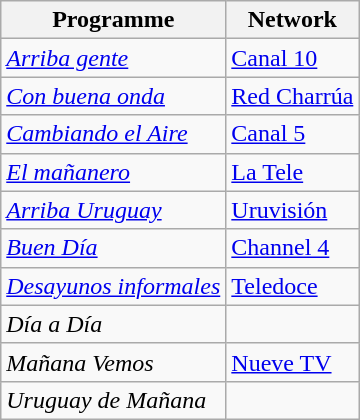<table class="wikitable">
<tr>
<th>Programme</th>
<th>Network</th>
</tr>
<tr>
<td><em><a href='#'>Arriba gente</a></em></td>
<td><a href='#'>Canal 10</a></td>
</tr>
<tr>
<td><em><a href='#'>Con buena onda</a></em></td>
<td><a href='#'>Red Charrúa</a></td>
</tr>
<tr>
<td><em><a href='#'>Cambiando el Aire</a></em></td>
<td><a href='#'>Canal 5</a></td>
</tr>
<tr>
<td><em><a href='#'>El mañanero</a></em></td>
<td><a href='#'>La Tele</a></td>
</tr>
<tr>
<td><em><a href='#'>Arriba Uruguay</a></em></td>
<td><a href='#'>Uruvisión</a></td>
</tr>
<tr>
<td><em><a href='#'>Buen Día</a></em></td>
<td><a href='#'>Channel 4</a></td>
</tr>
<tr>
<td><em><a href='#'>Desayunos informales</a></em></td>
<td><a href='#'>Teledoce</a></td>
</tr>
<tr>
<td><em>Día a Día</em></td>
<td></td>
</tr>
<tr>
<td><em>Mañana Vemos</em></td>
<td><a href='#'>Nueve TV</a></td>
</tr>
<tr>
<td><em>Uruguay de Mañana</em></td>
<td></td>
</tr>
</table>
